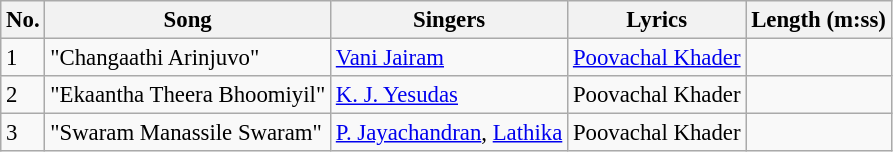<table class="wikitable" style="font-size:95%;">
<tr>
<th>No.</th>
<th>Song</th>
<th>Singers</th>
<th>Lyrics</th>
<th>Length (m:ss)</th>
</tr>
<tr>
<td>1</td>
<td>"Changaathi Arinjuvo"</td>
<td><a href='#'>Vani Jairam</a></td>
<td><a href='#'>Poovachal Khader</a></td>
<td></td>
</tr>
<tr>
<td>2</td>
<td>"Ekaantha Theera Bhoomiyil"</td>
<td><a href='#'>K. J. Yesudas</a></td>
<td>Poovachal Khader</td>
<td></td>
</tr>
<tr>
<td>3</td>
<td>"Swaram Manassile Swaram"</td>
<td><a href='#'>P. Jayachandran</a>, <a href='#'>Lathika</a></td>
<td>Poovachal Khader</td>
<td></td>
</tr>
</table>
